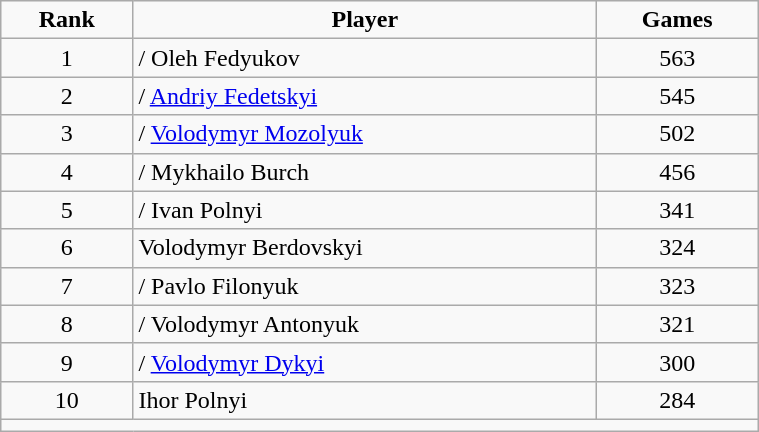<table class="wikitable" style="text-align:center;margin-left:1em;float:left;width:40%;">
<tr>
<td align="center"><strong>Rank</strong></td>
<td align="center"><strong>Player</strong></td>
<td align="center"><strong>Games</strong></td>
</tr>
<tr>
<td>1</td>
<td style="text-align:left;">/ Oleh Fedyukov</td>
<td align="center">563</td>
</tr>
<tr>
<td>2</td>
<td style="text-align:left;">/ <a href='#'>Andriy Fedetskyi</a></td>
<td align="center">545</td>
</tr>
<tr>
<td>3</td>
<td style="text-align:left;">/ <a href='#'>Volodymyr Mozolyuk</a></td>
<td align="center">502</td>
</tr>
<tr>
<td>4</td>
<td style="text-align:left;">/ Mykhailo Burch</td>
<td align="center">456</td>
</tr>
<tr>
<td>5</td>
<td style="text-align:left;">/ Ivan Polnyi</td>
<td align="center">341</td>
</tr>
<tr>
<td>6</td>
<td style="text-align:left;"> Volodymyr Berdovskyi</td>
<td align="center">324</td>
</tr>
<tr>
<td>7</td>
<td style="text-align:left;">/ Pavlo Filonyuk</td>
<td align="center">323</td>
</tr>
<tr>
<td>8</td>
<td style="text-align:left;">/ Volodymyr Antonyuk</td>
<td align="center">321</td>
</tr>
<tr>
<td>9</td>
<td style="text-align:left;">/ <a href='#'>Volodymyr Dykyi</a></td>
<td align="center">300</td>
</tr>
<tr>
<td>10</td>
<td style="text-align:left;"> Ihor Polnyi</td>
<td align="center">284</td>
</tr>
<tr>
<td colspan="4"></td>
</tr>
</table>
